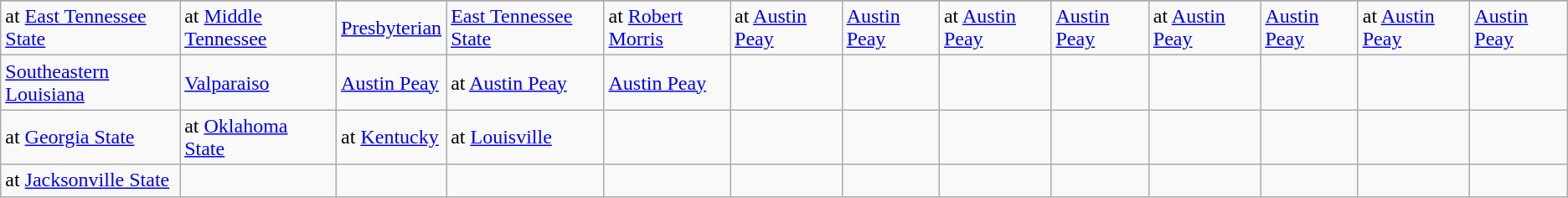<table class="wikitable">
<tr>
</tr>
<tr>
<td>at <a href='#'>East Tennessee State</a></td>
<td>at <a href='#'>Middle Tennessee</a></td>
<td><a href='#'>Presbyterian</a></td>
<td><a href='#'>East Tennessee State</a></td>
<td>at <a href='#'>Robert Morris</a></td>
<td>at <a href='#'>Austin Peay</a></td>
<td><a href='#'>Austin Peay</a></td>
<td>at <a href='#'>Austin Peay</a></td>
<td><a href='#'>Austin Peay</a></td>
<td>at <a href='#'>Austin Peay</a></td>
<td><a href='#'>Austin Peay</a></td>
<td>at <a href='#'>Austin Peay</a></td>
<td><a href='#'>Austin Peay</a></td>
</tr>
<tr>
<td><a href='#'>Southeastern Louisiana</a></td>
<td><a href='#'>Valparaiso</a></td>
<td><a href='#'>Austin Peay</a></td>
<td>at <a href='#'>Austin Peay</a></td>
<td><a href='#'>Austin Peay</a></td>
<td></td>
<td></td>
<td></td>
<td></td>
<td></td>
<td></td>
<td></td>
<td></td>
</tr>
<tr>
<td>at <a href='#'>Georgia State</a></td>
<td>at <a href='#'>Oklahoma State</a></td>
<td>at <a href='#'>Kentucky</a></td>
<td>at <a href='#'>Louisville</a></td>
<td></td>
<td></td>
<td></td>
<td></td>
<td></td>
<td></td>
<td></td>
<td></td>
<td></td>
</tr>
<tr>
<td>at <a href='#'>Jacksonville State</a></td>
<td></td>
<td></td>
<td></td>
<td></td>
<td></td>
<td></td>
<td></td>
<td></td>
<td></td>
<td></td>
<td></td>
<td></td>
</tr>
</table>
